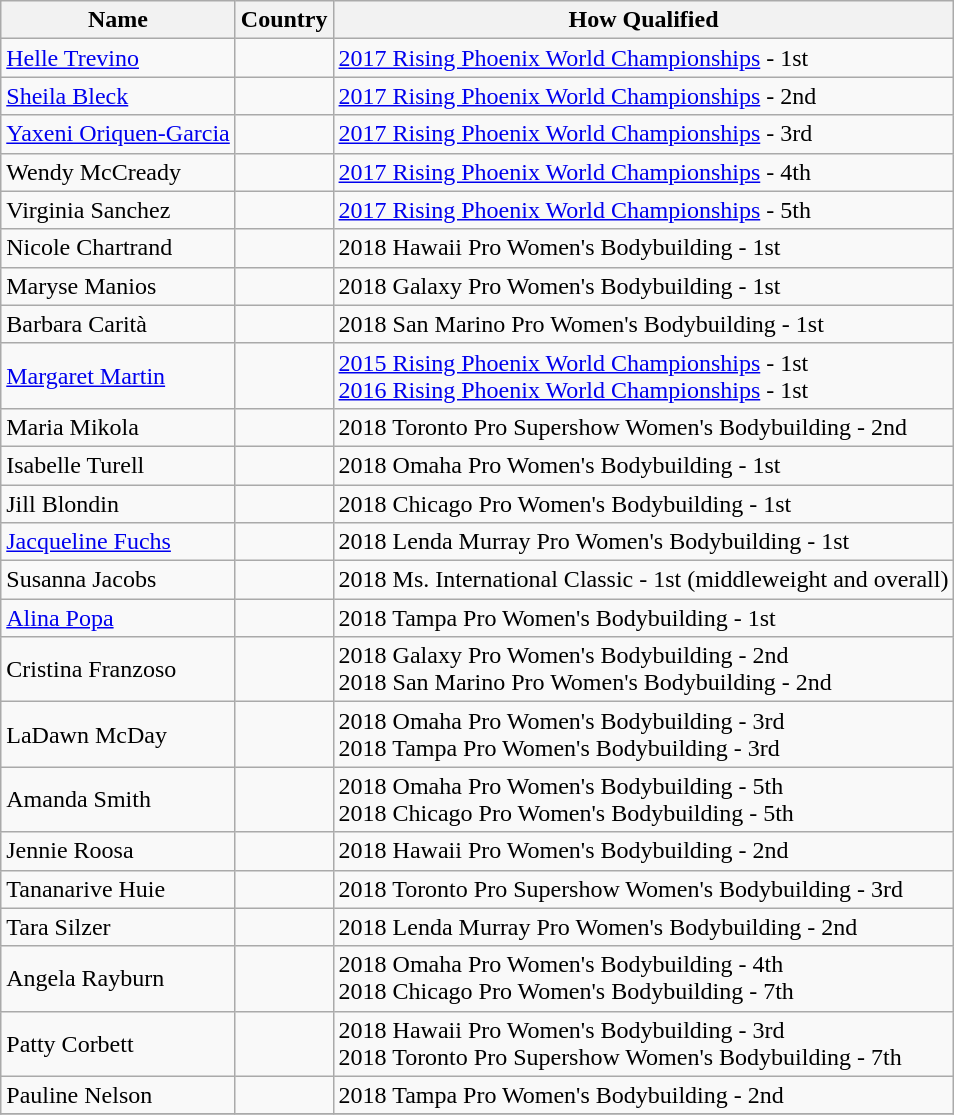<table class="wikitable">
<tr>
<th>Name</th>
<th>Country</th>
<th>How Qualified</th>
</tr>
<tr>
<td><a href='#'>Helle Trevino</a></td>
<td></td>
<td><a href='#'>2017  Rising Phoenix World Championships</a> - 1st</td>
</tr>
<tr>
<td><a href='#'>Sheila Bleck</a></td>
<td></td>
<td><a href='#'>2017 Rising Phoenix World Championships</a> - 2nd</td>
</tr>
<tr>
<td><a href='#'>Yaxeni Oriquen-Garcia</a></td>
<td></td>
<td><a href='#'>2017 Rising Phoenix World Championships</a> - 3rd</td>
</tr>
<tr>
<td>Wendy McCready</td>
<td></td>
<td><a href='#'>2017 Rising Phoenix World Championships</a> - 4th</td>
</tr>
<tr>
<td>Virginia Sanchez</td>
<td></td>
<td><a href='#'>2017 Rising Phoenix World Championships</a> - 5th</td>
</tr>
<tr>
<td>Nicole Chartrand</td>
<td></td>
<td>2018 Hawaii Pro Women's Bodybuilding - 1st</td>
</tr>
<tr>
<td>Maryse Manios</td>
<td></td>
<td>2018 Galaxy Pro Women's Bodybuilding - 1st</td>
</tr>
<tr>
<td>Barbara Carità</td>
<td></td>
<td>2018 San Marino Pro Women's Bodybuilding - 1st</td>
</tr>
<tr>
<td><a href='#'>Margaret Martin</a></td>
<td></td>
<td><a href='#'>2015 Rising Phoenix World Championships</a> - 1st<br><a href='#'>2016 Rising Phoenix World Championships</a> - 1st</td>
</tr>
<tr>
<td>Maria Mikola</td>
<td></td>
<td>2018 Toronto Pro Supershow Women's Bodybuilding - 2nd</td>
</tr>
<tr>
<td>Isabelle Turell</td>
<td></td>
<td>2018 Omaha Pro Women's Bodybuilding - 1st</td>
</tr>
<tr>
<td>Jill Blondin</td>
<td></td>
<td>2018 Chicago Pro Women's Bodybuilding - 1st</td>
</tr>
<tr>
<td><a href='#'>Jacqueline Fuchs</a></td>
<td></td>
<td>2018 Lenda Murray Pro Women's Bodybuilding - 1st</td>
</tr>
<tr>
<td>Susanna Jacobs</td>
<td></td>
<td>2018 Ms. International Classic - 1st (middleweight and overall)</td>
</tr>
<tr>
<td><a href='#'>Alina Popa</a></td>
<td></td>
<td>2018 Tampa Pro Women's Bodybuilding - 1st</td>
</tr>
<tr>
<td>Cristina Franzoso</td>
<td></td>
<td>2018 Galaxy Pro Women's Bodybuilding - 2nd<br>2018 San Marino Pro Women's Bodybuilding - 2nd</td>
</tr>
<tr>
<td>LaDawn McDay</td>
<td></td>
<td>2018 Omaha Pro Women's Bodybuilding - 3rd<br>2018 Tampa Pro Women's Bodybuilding - 3rd</td>
</tr>
<tr>
<td>Amanda Smith</td>
<td></td>
<td>2018 Omaha Pro Women's Bodybuilding - 5th<br>2018 Chicago Pro Women's Bodybuilding - 5th</td>
</tr>
<tr>
<td>Jennie Roosa</td>
<td></td>
<td>2018 Hawaii Pro Women's Bodybuilding - 2nd</td>
</tr>
<tr>
<td>Tananarive Huie</td>
<td></td>
<td>2018 Toronto Pro Supershow Women's Bodybuilding - 3rd</td>
</tr>
<tr>
<td>Tara Silzer</td>
<td></td>
<td>2018 Lenda Murray Pro Women's Bodybuilding - 2nd</td>
</tr>
<tr>
<td>Angela Rayburn</td>
<td></td>
<td>2018 Omaha Pro Women's Bodybuilding - 4th<br>2018 Chicago Pro Women's Bodybuilding - 7th</td>
</tr>
<tr>
<td>Patty Corbett</td>
<td></td>
<td>2018 Hawaii Pro Women's Bodybuilding - 3rd<br>2018 Toronto Pro Supershow Women's Bodybuilding - 7th</td>
</tr>
<tr>
<td>Pauline Nelson</td>
<td></td>
<td>2018 Tampa Pro Women's Bodybuilding - 2nd</td>
</tr>
<tr>
</tr>
</table>
